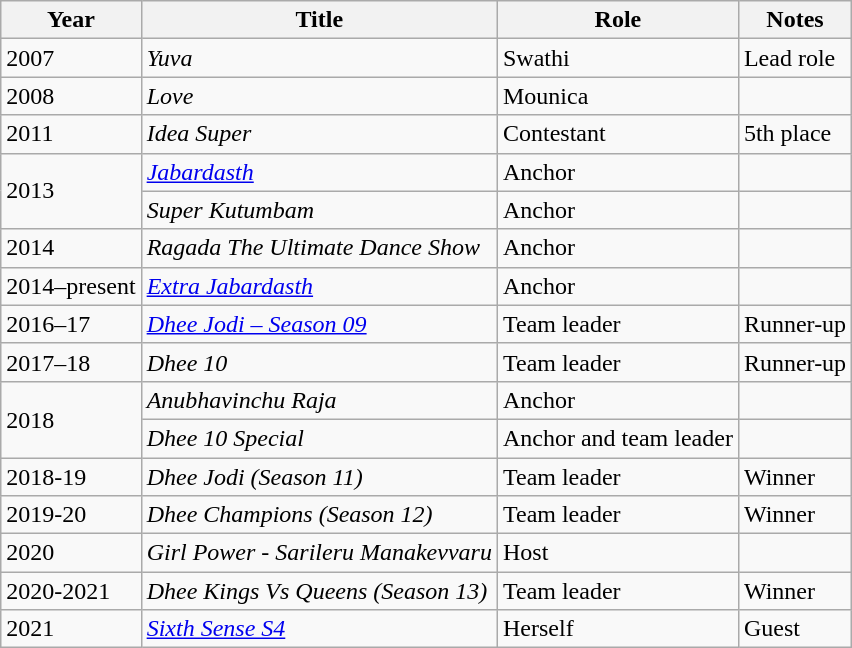<table class="wikitable">
<tr>
<th>Year</th>
<th>Title</th>
<th>Role</th>
<th>Notes</th>
</tr>
<tr>
<td>2007</td>
<td><em>Yuva</em></td>
<td>Swathi</td>
<td>Lead role</td>
</tr>
<tr>
<td>2008</td>
<td><em>Love</em></td>
<td>Mounica</td>
<td></td>
</tr>
<tr>
<td>2011</td>
<td><em>Idea Super</em></td>
<td>Contestant</td>
<td>5th place</td>
</tr>
<tr>
<td rowspan="2">2013</td>
<td><em><a href='#'>Jabardasth</a></em></td>
<td>Anchor</td>
<td></td>
</tr>
<tr>
<td><em>Super Kutumbam</em></td>
<td>Anchor</td>
<td></td>
</tr>
<tr>
<td>2014</td>
<td><em>Ragada The Ultimate Dance Show</em></td>
<td>Anchor</td>
<td></td>
</tr>
<tr>
<td>2014–present</td>
<td><em><a href='#'>Extra Jabardasth</a></em></td>
<td>Anchor</td>
<td></td>
</tr>
<tr>
<td>2016–17</td>
<td><em><a href='#'>Dhee Jodi – Season 09</a></em></td>
<td>Team leader</td>
<td>Runner-up</td>
</tr>
<tr>
<td>2017–18</td>
<td><em>Dhee 10</em></td>
<td>Team leader</td>
<td>Runner-up</td>
</tr>
<tr>
<td rowspan="2">2018</td>
<td><em>Anubhavinchu Raja</em></td>
<td>Anchor</td>
<td></td>
</tr>
<tr>
<td><em>Dhee 10 Special</em></td>
<td>Anchor and team leader</td>
<td></td>
</tr>
<tr>
<td>2018-19</td>
<td><em>Dhee Jodi (Season 11)</em></td>
<td>Team leader</td>
<td>Winner</td>
</tr>
<tr>
<td>2019-20</td>
<td><em>Dhee Champions (Season 12)</em></td>
<td>Team leader</td>
<td>Winner</td>
</tr>
<tr>
<td>2020</td>
<td><em>Girl Power - Sarileru Manakevvaru </em></td>
<td>Host</td>
<td></td>
</tr>
<tr>
<td>2020-2021</td>
<td><em>Dhee Kings Vs Queens (Season 13)</em></td>
<td>Team leader</td>
<td>Winner</td>
</tr>
<tr>
<td>2021</td>
<td><a href='#'><em>Sixth Sense S4</em></a></td>
<td>Herself</td>
<td>Guest</td>
</tr>
</table>
